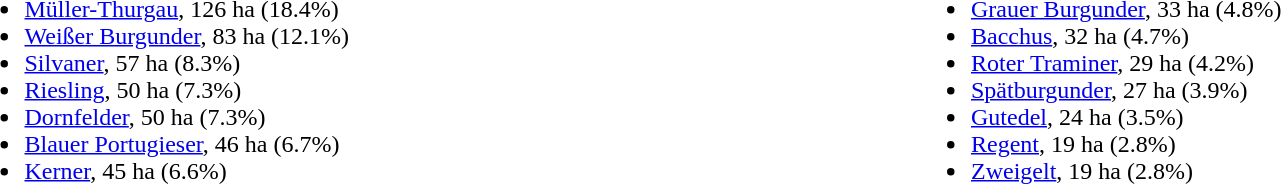<table border="0" width="100%">
<tr ---- valign="top">
<td width="50%"><br><ul><li><a href='#'>Müller-Thurgau</a>, 126 ha (18.4%)</li><li><a href='#'>Weißer Burgunder</a>, 83 ha (12.1%)</li><li><a href='#'>Silvaner</a>, 57 ha (8.3%)</li><li><a href='#'>Riesling</a>, 50 ha (7.3%)</li><li><a href='#'>Dornfelder</a>, 50 ha (7.3%)</li><li><a href='#'>Blauer Portugieser</a>, 46 ha (6.7%)</li><li><a href='#'>Kerner</a>, 45 ha (6.6%)</li></ul></td>
<td><br><ul><li><a href='#'>Grauer Burgunder</a>, 33 ha (4.8%)</li><li><a href='#'>Bacchus</a>, 32 ha (4.7%)</li><li><a href='#'>Roter Traminer</a>, 29 ha (4.2%)</li><li><a href='#'>Spätburgunder</a>, 27 ha (3.9%)</li><li><a href='#'>Gutedel</a>, 24 ha (3.5%)</li><li><a href='#'>Regent</a>, 19 ha (2.8%)</li><li><a href='#'>Zweigelt</a>, 19 ha (2.8%)</li></ul></td>
</tr>
</table>
